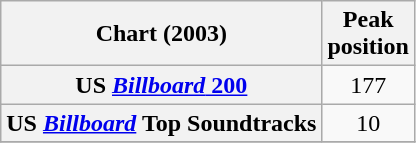<table class="wikitable sortable plainrowheaders" style="text-align:center;">
<tr>
<th scope="col">Chart (2003)</th>
<th scope="col">Peak<br>position</th>
</tr>
<tr>
<th scope="row">US <a href='#'><em>Billboard</em> 200</a></th>
<td>177</td>
</tr>
<tr>
<th scope="row">US <em><a href='#'>Billboard</a></em> Top Soundtracks</th>
<td>10</td>
</tr>
<tr>
</tr>
</table>
